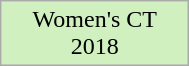<table class="wikitable" width="10%" style="text-align: center;">
<tr>
<td bgcolor="D0F0C0">Women's CT 2018</td>
</tr>
</table>
